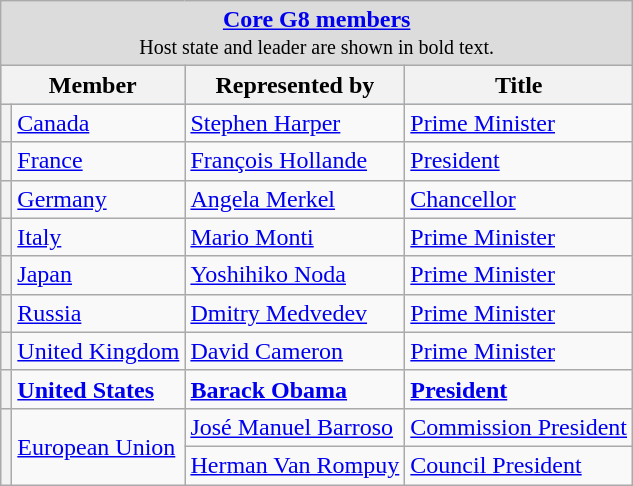<table class="wikitable">
<tr>
<td colspan="4" style="text-align: center; background:Gainsboro"><strong><a href='#'>Core G8 members</a></strong><br><small>Host state and leader are shown in bold text.</small></td>
</tr>
<tr style="background:LightSteelBlue; text-align:center;">
<th colspan=2>Member</th>
<th>Represented by</th>
<th>Title</th>
</tr>
<tr>
<th></th>
<td><a href='#'>Canada</a></td>
<td><a href='#'>Stephen Harper</a></td>
<td><a href='#'>Prime Minister</a></td>
</tr>
<tr>
<th></th>
<td><a href='#'>France</a></td>
<td><a href='#'>François Hollande</a></td>
<td><a href='#'>President</a></td>
</tr>
<tr>
<th></th>
<td><a href='#'>Germany</a></td>
<td><a href='#'>Angela Merkel</a></td>
<td><a href='#'>Chancellor</a></td>
</tr>
<tr>
<th></th>
<td><a href='#'>Italy</a></td>
<td><a href='#'>Mario Monti</a></td>
<td><a href='#'>Prime Minister</a></td>
</tr>
<tr>
<th></th>
<td><a href='#'>Japan</a></td>
<td><a href='#'>Yoshihiko Noda</a></td>
<td><a href='#'>Prime Minister</a></td>
</tr>
<tr>
<th></th>
<td><a href='#'>Russia</a></td>
<td><a href='#'>Dmitry Medvedev</a></td>
<td><a href='#'>Prime Minister</a></td>
</tr>
<tr>
<th></th>
<td><a href='#'>United Kingdom</a></td>
<td><a href='#'>David Cameron</a></td>
<td><a href='#'>Prime Minister</a></td>
</tr>
<tr>
<th></th>
<td><strong><a href='#'>United States</a></strong></td>
<td><strong><a href='#'>Barack Obama</a></strong></td>
<td><strong><a href='#'>President</a></strong></td>
</tr>
<tr>
<th rowspan="2"></th>
<td rowspan="2"><a href='#'>European Union</a></td>
<td><a href='#'>José Manuel Barroso</a></td>
<td><a href='#'>Commission President</a></td>
</tr>
<tr>
<td><a href='#'>Herman Van Rompuy</a></td>
<td><a href='#'>Council President</a></td>
</tr>
</table>
